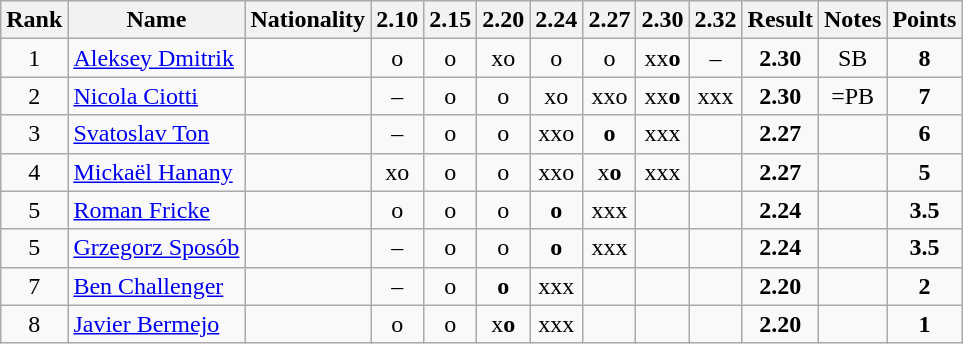<table class="wikitable sortable" style="text-align:center">
<tr>
<th>Rank</th>
<th>Name</th>
<th>Nationality</th>
<th>2.10</th>
<th>2.15</th>
<th>2.20</th>
<th>2.24</th>
<th>2.27</th>
<th>2.30</th>
<th>2.32</th>
<th>Result</th>
<th>Notes</th>
<th>Points</th>
</tr>
<tr>
<td>1</td>
<td align=left><a href='#'>Aleksey Dmitrik</a></td>
<td align=left></td>
<td>o</td>
<td>o</td>
<td>xo</td>
<td>o</td>
<td>o</td>
<td>xx<strong>o</strong></td>
<td>–</td>
<td><strong>2.30</strong></td>
<td>SB</td>
<td><strong>8</strong></td>
</tr>
<tr>
<td>2</td>
<td align=left><a href='#'>Nicola Ciotti</a></td>
<td align=left></td>
<td>–</td>
<td>o</td>
<td>o</td>
<td>xo</td>
<td>xxo</td>
<td>xx<strong>o</strong></td>
<td>xxx</td>
<td><strong>2.30</strong></td>
<td>=PB</td>
<td><strong>7</strong></td>
</tr>
<tr>
<td>3</td>
<td align=left><a href='#'>Svatoslav Ton</a></td>
<td align=left></td>
<td>–</td>
<td>o</td>
<td>o</td>
<td>xxo</td>
<td><strong>o</strong></td>
<td>xxx</td>
<td></td>
<td><strong>2.27</strong></td>
<td></td>
<td><strong>6</strong></td>
</tr>
<tr>
<td>4</td>
<td align=left><a href='#'>Mickaël Hanany</a></td>
<td align=left></td>
<td>xo</td>
<td>o</td>
<td>o</td>
<td>xxo</td>
<td>x<strong>o</strong></td>
<td>xxx</td>
<td></td>
<td><strong>2.27</strong></td>
<td></td>
<td><strong>5</strong></td>
</tr>
<tr>
<td>5</td>
<td align=left><a href='#'>Roman Fricke</a></td>
<td align=left></td>
<td>o</td>
<td>o</td>
<td>o</td>
<td><strong>o</strong></td>
<td>xxx</td>
<td></td>
<td></td>
<td><strong>2.24</strong></td>
<td></td>
<td><strong>3.5</strong></td>
</tr>
<tr>
<td>5</td>
<td align=left><a href='#'>Grzegorz Sposób</a></td>
<td align=left></td>
<td>–</td>
<td>o</td>
<td>o</td>
<td><strong>o</strong></td>
<td>xxx</td>
<td></td>
<td></td>
<td><strong>2.24</strong></td>
<td></td>
<td><strong>3.5</strong></td>
</tr>
<tr>
<td>7</td>
<td align=left><a href='#'>Ben Challenger</a></td>
<td align=left></td>
<td>–</td>
<td>o</td>
<td><strong>o</strong></td>
<td>xxx</td>
<td></td>
<td></td>
<td></td>
<td><strong>2.20</strong></td>
<td></td>
<td><strong>2</strong></td>
</tr>
<tr>
<td>8</td>
<td align=left><a href='#'>Javier Bermejo</a></td>
<td align=left></td>
<td>o</td>
<td>o</td>
<td>x<strong>o</strong></td>
<td>xxx</td>
<td></td>
<td></td>
<td></td>
<td><strong>2.20</strong></td>
<td></td>
<td><strong>1</strong></td>
</tr>
</table>
